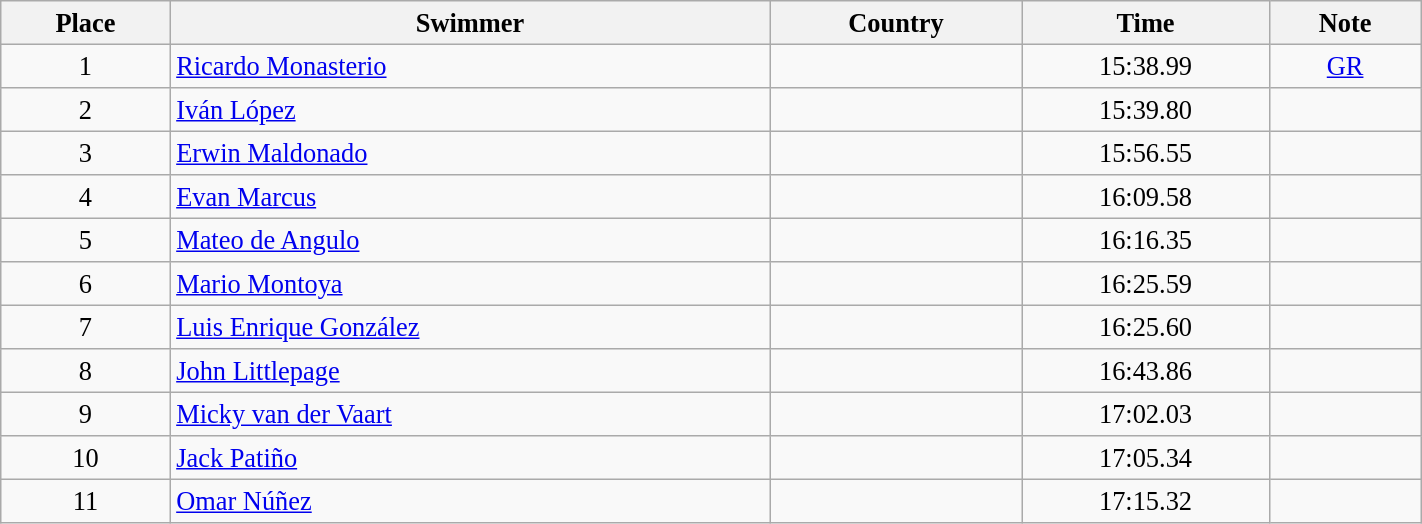<table class="wikitable" style=" text-align:center; font-size:110%;" width="75%">
<tr>
<th>Place</th>
<th>Swimmer</th>
<th>Country</th>
<th>Time</th>
<th>Note</th>
</tr>
<tr>
<td>1</td>
<td align=left><a href='#'>Ricardo Monasterio</a></td>
<td align=left></td>
<td>15:38.99</td>
<td><a href='#'>GR</a></td>
</tr>
<tr>
<td>2</td>
<td align=left><a href='#'>Iván López</a></td>
<td align=left></td>
<td>15:39.80</td>
<td></td>
</tr>
<tr>
<td>3</td>
<td align=left><a href='#'>Erwin Maldonado</a></td>
<td align=left></td>
<td>15:56.55</td>
<td></td>
</tr>
<tr>
<td>4</td>
<td align=left><a href='#'>Evan Marcus</a></td>
<td align=left></td>
<td>16:09.58</td>
<td></td>
</tr>
<tr>
<td>5</td>
<td align=left><a href='#'>Mateo de Angulo</a></td>
<td align=left></td>
<td>16:16.35</td>
<td></td>
</tr>
<tr>
<td>6</td>
<td align=left><a href='#'>Mario Montoya</a></td>
<td align=left></td>
<td>16:25.59</td>
<td></td>
</tr>
<tr>
<td>7</td>
<td align=left><a href='#'>Luis Enrique González</a></td>
<td align=left></td>
<td>16:25.60</td>
<td></td>
</tr>
<tr>
<td>8</td>
<td align=left><a href='#'>John Littlepage</a></td>
<td align=left></td>
<td>16:43.86</td>
<td></td>
</tr>
<tr>
<td>9</td>
<td align=left><a href='#'>Micky van der Vaart</a></td>
<td align=left></td>
<td>17:02.03</td>
<td></td>
</tr>
<tr>
<td>10</td>
<td align=left><a href='#'>Jack Patiño</a></td>
<td align=left></td>
<td>17:05.34</td>
<td></td>
</tr>
<tr>
<td>11</td>
<td align=left><a href='#'>Omar Núñez</a></td>
<td align=left></td>
<td>17:15.32</td>
<td></td>
</tr>
</table>
